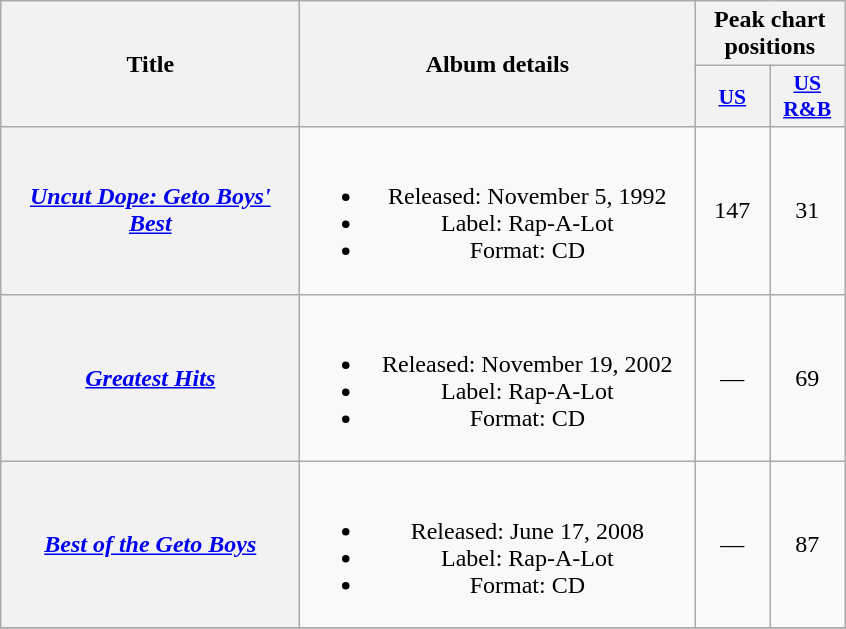<table class="wikitable plainrowheaders" style="text-align:center;">
<tr>
<th scope="col" rowspan="2" style="width:12em;">Title</th>
<th scope="col" rowspan="2" style="width:16em;">Album details</th>
<th scope="col" colspan="2">Peak chart positions</th>
</tr>
<tr>
<th scope="col" style="width:3em;font-size:90%;"><a href='#'>US</a><br></th>
<th scope="col" style="width:3em;font-size:90%;"><a href='#'>US R&B</a><br></th>
</tr>
<tr>
<th scope="row"><em><a href='#'>Uncut Dope: Geto Boys' Best</a></em></th>
<td><br><ul><li>Released: November 5, 1992</li><li>Label: Rap-A-Lot</li><li>Format: CD</li></ul></td>
<td>147</td>
<td>31</td>
</tr>
<tr>
<th scope="row"><em><a href='#'>Greatest Hits</a></em></th>
<td><br><ul><li>Released: November 19, 2002</li><li>Label: Rap-A-Lot</li><li>Format: CD</li></ul></td>
<td>—</td>
<td>69</td>
</tr>
<tr>
<th scope="row"><em><a href='#'>Best of the Geto Boys</a></em></th>
<td><br><ul><li>Released: June 17, 2008</li><li>Label: Rap-A-Lot</li><li>Format: CD</li></ul></td>
<td>—</td>
<td>87</td>
</tr>
<tr>
</tr>
</table>
